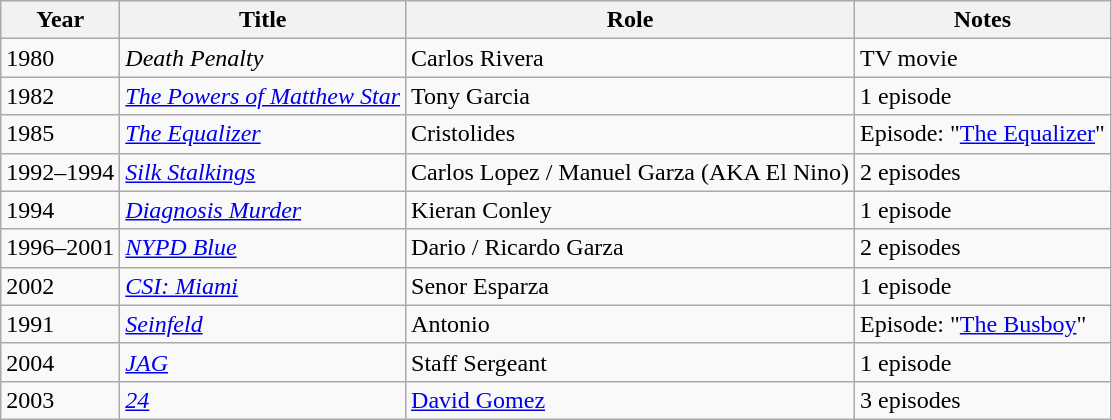<table class="wikitable sortable">
<tr>
<th>Year</th>
<th>Title</th>
<th>Role</th>
<th>Notes</th>
</tr>
<tr>
<td>1980</td>
<td><em>Death Penalty</em></td>
<td>Carlos Rivera</td>
<td>TV movie</td>
</tr>
<tr>
<td>1982</td>
<td><em><a href='#'>The Powers of Matthew Star</a></em></td>
<td>Tony Garcia</td>
<td>1 episode</td>
</tr>
<tr>
<td>1985</td>
<td><em><a href='#'>The Equalizer</a></em></td>
<td>Cristolides</td>
<td>Episode: "<a href='#'>The Equalizer</a>" </td>
</tr>
<tr>
<td>1992–1994</td>
<td><em><a href='#'>Silk Stalkings</a></em></td>
<td>Carlos Lopez / Manuel Garza (AKA El Nino)</td>
<td>2 episodes</td>
</tr>
<tr>
<td>1994</td>
<td><em><a href='#'>Diagnosis Murder</a></em></td>
<td>Kieran Conley</td>
<td>1 episode</td>
</tr>
<tr>
<td>1996–2001</td>
<td><em><a href='#'>NYPD Blue</a></em></td>
<td>Dario / Ricardo Garza</td>
<td>2 episodes</td>
</tr>
<tr>
<td>2002</td>
<td><em><a href='#'>CSI: Miami</a></em></td>
<td>Senor Esparza</td>
<td>1 episode</td>
</tr>
<tr>
<td>1991</td>
<td><em><a href='#'>Seinfeld</a></em> </td>
<td>Antonio</td>
<td>Episode: "<a href='#'>The Busboy</a>"</td>
</tr>
<tr>
<td>2004</td>
<td><em><a href='#'>JAG</a></em></td>
<td>Staff Sergeant</td>
<td>1 episode</td>
</tr>
<tr>
<td>2003</td>
<td><em><a href='#'>24</a></em></td>
<td><a href='#'>David Gomez</a></td>
<td>3 episodes  </td>
</tr>
</table>
